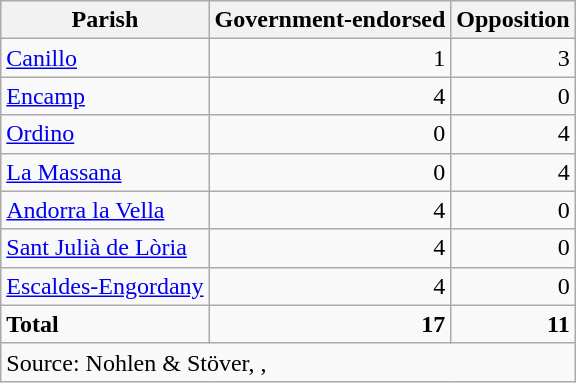<table class=wikitable style=text-align:right>
<tr>
<th>Parish</th>
<th>Government-endorsed</th>
<th>Opposition</th>
</tr>
<tr>
<td align=left><a href='#'>Canillo</a></td>
<td>1</td>
<td>3</td>
</tr>
<tr>
<td align=left><a href='#'>Encamp</a></td>
<td>4</td>
<td>0</td>
</tr>
<tr>
<td align=left><a href='#'>Ordino</a></td>
<td>0</td>
<td>4</td>
</tr>
<tr>
<td align=left><a href='#'>La Massana</a></td>
<td>0</td>
<td>4</td>
</tr>
<tr>
<td align=left><a href='#'>Andorra la Vella</a></td>
<td>4</td>
<td>0</td>
</tr>
<tr>
<td align=left><a href='#'>Sant Julià de Lòria</a></td>
<td>4</td>
<td>0</td>
</tr>
<tr>
<td align=left><a href='#'>Escaldes-Engordany</a></td>
<td>4</td>
<td>0</td>
</tr>
<tr style=font-weight:bold>
<td align=left>Total</td>
<td>17</td>
<td>11</td>
</tr>
<tr>
<td align=left colspan=3>Source: Nohlen & Stöver,  , </td>
</tr>
</table>
